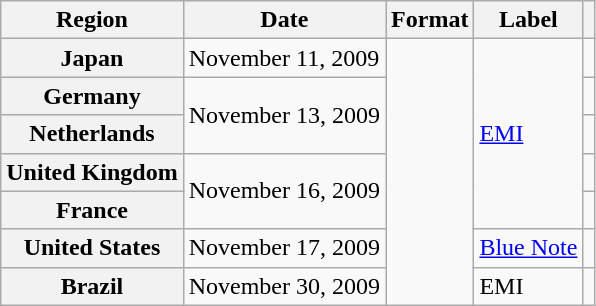<table class="wikitable plainrowheaders">
<tr>
<th scope="col">Region</th>
<th scope="col">Date</th>
<th scope="col">Format</th>
<th scope="col">Label</th>
<th scope="col"></th>
</tr>
<tr>
<th scope="row">Japan</th>
<td>November 11, 2009</td>
<td rowspan="7"></td>
<td rowspan="5"><a href='#'>EMI</a></td>
<td align="center"></td>
</tr>
<tr>
<th scope="row">Germany</th>
<td rowspan="2">November 13, 2009</td>
<td align="center"></td>
</tr>
<tr>
<th scope="row">Netherlands</th>
<td align="center"></td>
</tr>
<tr>
<th scope="row">United Kingdom</th>
<td rowspan="2">November 16, 2009</td>
<td align="center"></td>
</tr>
<tr>
<th scope="row">France</th>
<td align="center"></td>
</tr>
<tr>
<th scope="row">United States</th>
<td>November 17, 2009</td>
<td><a href='#'>Blue Note</a></td>
<td align="center"></td>
</tr>
<tr>
<th scope="row">Brazil</th>
<td>November 30, 2009</td>
<td>EMI</td>
<td align="center"></td>
</tr>
</table>
